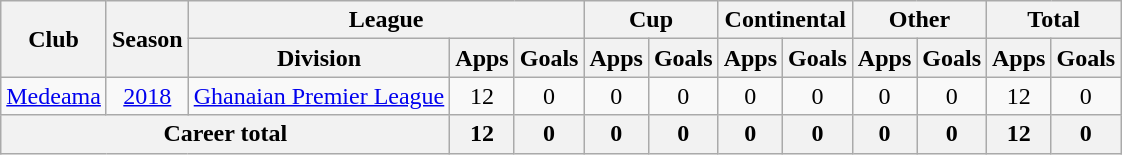<table class="wikitable" style="text-align: center">
<tr>
<th rowspan="2">Club</th>
<th rowspan="2">Season</th>
<th colspan="3">League</th>
<th colspan="2">Cup</th>
<th colspan="2">Continental</th>
<th colspan="2">Other</th>
<th colspan="2">Total</th>
</tr>
<tr>
<th>Division</th>
<th>Apps</th>
<th>Goals</th>
<th>Apps</th>
<th>Goals</th>
<th>Apps</th>
<th>Goals</th>
<th>Apps</th>
<th>Goals</th>
<th>Apps</th>
<th>Goals</th>
</tr>
<tr>
<td><a href='#'>Medeama</a></td>
<td><a href='#'>2018</a></td>
<td><a href='#'>Ghanaian Premier League</a></td>
<td>12</td>
<td>0</td>
<td>0</td>
<td>0</td>
<td>0</td>
<td>0</td>
<td>0</td>
<td>0</td>
<td>12</td>
<td>0</td>
</tr>
<tr>
<th colspan="3"><strong>Career total</strong></th>
<th>12</th>
<th>0</th>
<th>0</th>
<th>0</th>
<th>0</th>
<th>0</th>
<th>0</th>
<th>0</th>
<th>12</th>
<th>0</th>
</tr>
</table>
